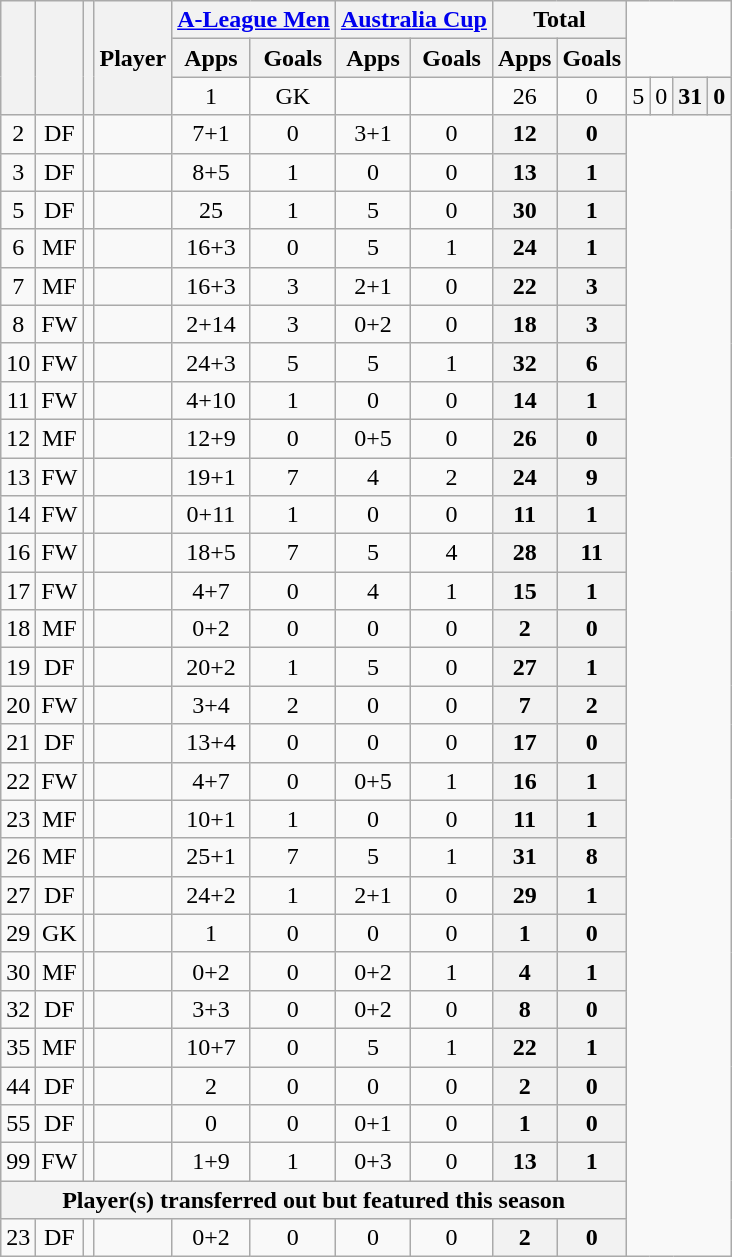<table class="wikitable sortable" style="text-align:center;">
<tr>
<th rowspan="3"></th>
<th rowspan="3"></th>
<th rowspan="3"></th>
<th rowspan="3">Player</th>
<th colspan="2"><a href='#'>A-League Men</a></th>
<th colspan="2"><a href='#'>Australia Cup</a></th>
<th colspan="2">Total</th>
</tr>
<tr>
<th>Apps</th>
<th>Goals</th>
<th>Apps</th>
<th>Goals</th>
<th>Apps</th>
<th>Goals</th>
</tr>
<tr>
<td>1</td>
<td>GK</td>
<td></td>
<td align="left"><br></td>
<td>26</td>
<td>0<br></td>
<td>5</td>
<td>0<br></td>
<th>31</th>
<th>0</th>
</tr>
<tr>
<td>2</td>
<td>DF</td>
<td></td>
<td align="left"><br></td>
<td>7+1</td>
<td>0<br></td>
<td>3+1</td>
<td>0<br></td>
<th>12</th>
<th>0</th>
</tr>
<tr>
<td>3</td>
<td>DF</td>
<td></td>
<td align="left"><br></td>
<td>8+5</td>
<td>1<br></td>
<td>0</td>
<td>0<br></td>
<th>13</th>
<th>1</th>
</tr>
<tr>
<td>5</td>
<td>DF</td>
<td></td>
<td align="left"><br></td>
<td>25</td>
<td>1<br></td>
<td>5</td>
<td>0<br></td>
<th>30</th>
<th>1</th>
</tr>
<tr>
<td>6</td>
<td>MF</td>
<td></td>
<td align="left"><br></td>
<td>16+3</td>
<td>0<br></td>
<td>5</td>
<td>1<br></td>
<th>24</th>
<th>1</th>
</tr>
<tr>
<td>7</td>
<td>MF</td>
<td></td>
<td align="left"><br></td>
<td>16+3</td>
<td>3<br></td>
<td>2+1</td>
<td>0<br></td>
<th>22</th>
<th>3</th>
</tr>
<tr>
<td>8</td>
<td>FW</td>
<td></td>
<td align="left"><br></td>
<td>2+14</td>
<td>3<br></td>
<td>0+2</td>
<td>0<br></td>
<th>18</th>
<th>3</th>
</tr>
<tr>
<td>10</td>
<td>FW</td>
<td></td>
<td align="left"><br></td>
<td>24+3</td>
<td>5<br></td>
<td>5</td>
<td>1<br></td>
<th>32</th>
<th>6</th>
</tr>
<tr>
<td>11</td>
<td>FW</td>
<td></td>
<td align="left"><br></td>
<td>4+10</td>
<td>1<br></td>
<td>0</td>
<td>0<br></td>
<th>14</th>
<th>1</th>
</tr>
<tr>
<td>12</td>
<td>MF</td>
<td></td>
<td align="left"><br></td>
<td>12+9</td>
<td>0<br></td>
<td>0+5</td>
<td>0<br></td>
<th>26</th>
<th>0</th>
</tr>
<tr>
<td>13</td>
<td>FW</td>
<td></td>
<td align="left"><br></td>
<td>19+1</td>
<td>7<br></td>
<td>4</td>
<td>2<br></td>
<th>24</th>
<th>9</th>
</tr>
<tr>
<td>14</td>
<td>FW</td>
<td></td>
<td align="left"><br></td>
<td>0+11</td>
<td>1<br></td>
<td>0</td>
<td>0<br></td>
<th>11</th>
<th>1</th>
</tr>
<tr>
<td>16</td>
<td>FW</td>
<td></td>
<td align="left"><br></td>
<td>18+5</td>
<td>7<br></td>
<td>5</td>
<td>4<br></td>
<th>28</th>
<th>11</th>
</tr>
<tr>
<td>17</td>
<td>FW</td>
<td></td>
<td align="left"><br></td>
<td>4+7</td>
<td>0<br></td>
<td>4</td>
<td>1<br></td>
<th>15</th>
<th>1</th>
</tr>
<tr>
<td>18</td>
<td>MF</td>
<td></td>
<td align="left"><br></td>
<td>0+2</td>
<td>0<br></td>
<td>0</td>
<td>0<br></td>
<th>2</th>
<th>0</th>
</tr>
<tr>
<td>19</td>
<td>DF</td>
<td></td>
<td align="left"><br></td>
<td>20+2</td>
<td>1<br></td>
<td>5</td>
<td>0<br></td>
<th>27</th>
<th>1</th>
</tr>
<tr>
<td>20</td>
<td>FW</td>
<td></td>
<td align="left"><br></td>
<td>3+4</td>
<td>2<br></td>
<td>0</td>
<td>0<br></td>
<th>7</th>
<th>2</th>
</tr>
<tr>
<td>21</td>
<td>DF</td>
<td></td>
<td align="left"><br></td>
<td>13+4</td>
<td>0<br></td>
<td>0</td>
<td>0<br></td>
<th>17</th>
<th>0</th>
</tr>
<tr>
<td>22</td>
<td>FW</td>
<td></td>
<td align="left"><br></td>
<td>4+7</td>
<td>0<br></td>
<td>0+5</td>
<td>1<br></td>
<th>16</th>
<th>1</th>
</tr>
<tr>
<td>23</td>
<td>MF</td>
<td></td>
<td align="left"><br></td>
<td>10+1</td>
<td>1<br></td>
<td>0</td>
<td>0<br></td>
<th>11</th>
<th>1</th>
</tr>
<tr>
<td>26</td>
<td>MF</td>
<td></td>
<td align="left"><br></td>
<td>25+1</td>
<td>7<br></td>
<td>5</td>
<td>1<br></td>
<th>31</th>
<th>8</th>
</tr>
<tr>
<td>27</td>
<td>DF</td>
<td></td>
<td align="left"><br></td>
<td>24+2</td>
<td>1<br></td>
<td>2+1</td>
<td>0<br></td>
<th>29</th>
<th>1</th>
</tr>
<tr>
<td>29</td>
<td>GK</td>
<td></td>
<td align="left"><br></td>
<td>1</td>
<td>0<br></td>
<td>0</td>
<td>0<br></td>
<th>1</th>
<th>0</th>
</tr>
<tr>
<td>30</td>
<td>MF</td>
<td></td>
<td align="left"><br></td>
<td>0+2</td>
<td>0<br></td>
<td>0+2</td>
<td>1<br></td>
<th>4</th>
<th>1</th>
</tr>
<tr>
<td>32</td>
<td>DF</td>
<td></td>
<td align="left"><br></td>
<td>3+3</td>
<td>0<br></td>
<td>0+2</td>
<td>0<br></td>
<th>8</th>
<th>0</th>
</tr>
<tr>
<td>35</td>
<td>MF</td>
<td></td>
<td align="left"><br></td>
<td>10+7</td>
<td>0<br></td>
<td>5</td>
<td>1<br></td>
<th>22</th>
<th>1</th>
</tr>
<tr>
<td>44</td>
<td>DF</td>
<td></td>
<td align="left"><br></td>
<td>2</td>
<td>0<br></td>
<td>0</td>
<td>0<br></td>
<th>2</th>
<th>0</th>
</tr>
<tr>
<td>55</td>
<td>DF</td>
<td></td>
<td align="left"><br></td>
<td>0</td>
<td>0<br></td>
<td>0+1</td>
<td>0<br></td>
<th>1</th>
<th>0</th>
</tr>
<tr>
<td>99</td>
<td>FW</td>
<td></td>
<td align="left"><br></td>
<td>1+9</td>
<td>1<br></td>
<td>0+3</td>
<td>0<br></td>
<th>13</th>
<th>1</th>
</tr>
<tr>
<th colspan="10">Player(s) transferred out but featured this season</th>
</tr>
<tr>
<td>23</td>
<td>DF</td>
<td></td>
<td align="left"><br></td>
<td>0+2</td>
<td>0<br></td>
<td>0</td>
<td>0<br></td>
<th>2</th>
<th>0</th>
</tr>
</table>
